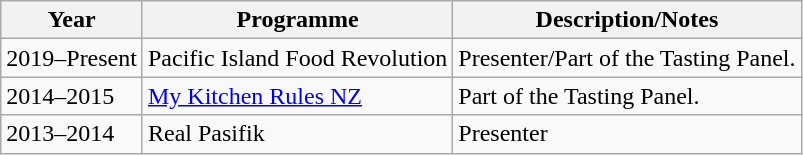<table class="wikitable">
<tr>
<th>Year</th>
<th>Programme</th>
<th>Description/Notes</th>
</tr>
<tr>
<td>2019–Present</td>
<td>Pacific Island Food Revolution</td>
<td>Presenter/Part of the Tasting Panel.</td>
</tr>
<tr>
<td>2014–2015</td>
<td><a href='#'>My Kitchen Rules NZ</a></td>
<td>Part of the Tasting Panel.</td>
</tr>
<tr>
<td>2013–2014</td>
<td>Real Pasifik</td>
<td>Presenter</td>
</tr>
</table>
